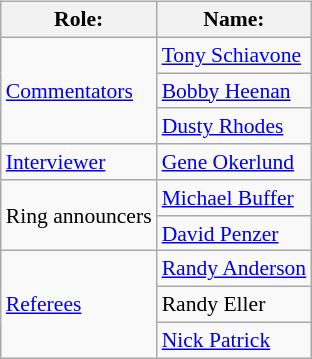<table class=wikitable style="font-size:90%; margin: 0.5em 0 0.5em 1em; float: right; clear: right;">
<tr>
<th>Role:</th>
<th>Name:</th>
</tr>
<tr>
<td rowspan=3><a href='#'>Commentators</a></td>
<td><a href='#'>Tony Schiavone</a></td>
</tr>
<tr>
<td><a href='#'>Bobby Heenan</a></td>
</tr>
<tr>
<td><a href='#'>Dusty Rhodes</a></td>
</tr>
<tr>
<td><a href='#'>Interviewer</a></td>
<td><a href='#'>Gene Okerlund</a></td>
</tr>
<tr>
<td rowspan=2>Ring announcers</td>
<td><a href='#'>Michael Buffer</a></td>
</tr>
<tr>
<td><a href='#'>David Penzer</a></td>
</tr>
<tr>
<td rowspan=3><a href='#'>Referees</a></td>
<td><a href='#'>Randy Anderson</a></td>
</tr>
<tr>
<td>Randy Eller</td>
</tr>
<tr>
<td><a href='#'>Nick Patrick</a></td>
</tr>
</table>
